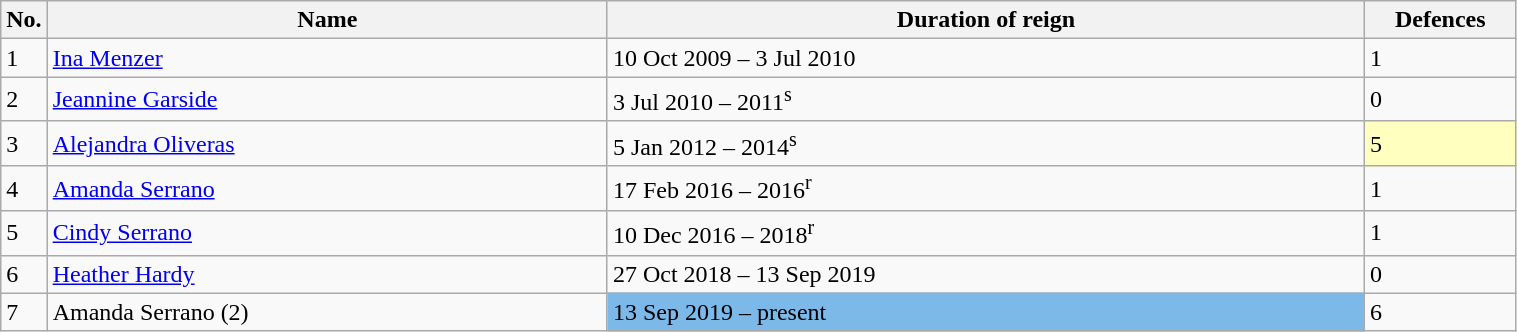<table class="wikitable" width=80%>
<tr>
<th width=3%>No.</th>
<th width=37%>Name</th>
<th width=50%>Duration of reign</th>
<th width=10%>Defences</th>
</tr>
<tr>
<td>1</td>
<td align=left> <a href='#'>Ina Menzer</a></td>
<td>10 Oct 2009 – 3 Jul 2010</td>
<td>1</td>
</tr>
<tr>
<td>2</td>
<td align=left> <a href='#'>Jeannine Garside</a></td>
<td>3 Jul 2010 – 2011<sup>s</sup></td>
<td>0</td>
</tr>
<tr>
<td>3</td>
<td align=left> <a href='#'>Alejandra Oliveras</a></td>
<td>5 Jan 2012 – 2014<sup>s</sup></td>
<td style="background:#ffffbf;" width=5px>5</td>
</tr>
<tr>
<td>4</td>
<td align=left> <a href='#'>Amanda Serrano</a></td>
<td>17 Feb 2016 – 2016<sup>r</sup></td>
<td>1</td>
</tr>
<tr>
<td>5</td>
<td align=left> <a href='#'>Cindy Serrano</a></td>
<td>10 Dec 2016 – 2018<sup>r</sup></td>
<td>1</td>
</tr>
<tr>
<td>6</td>
<td align=left> <a href='#'>Heather Hardy</a></td>
<td>27 Oct 2018 – 13 Sep 2019</td>
<td>0</td>
</tr>
<tr>
<td>7</td>
<td align=left> Amanda Serrano (2) <em></em></td>
<td style="background:#7CB9E8;" width=5px>13 Sep 2019 – present</td>
<td>6</td>
</tr>
</table>
